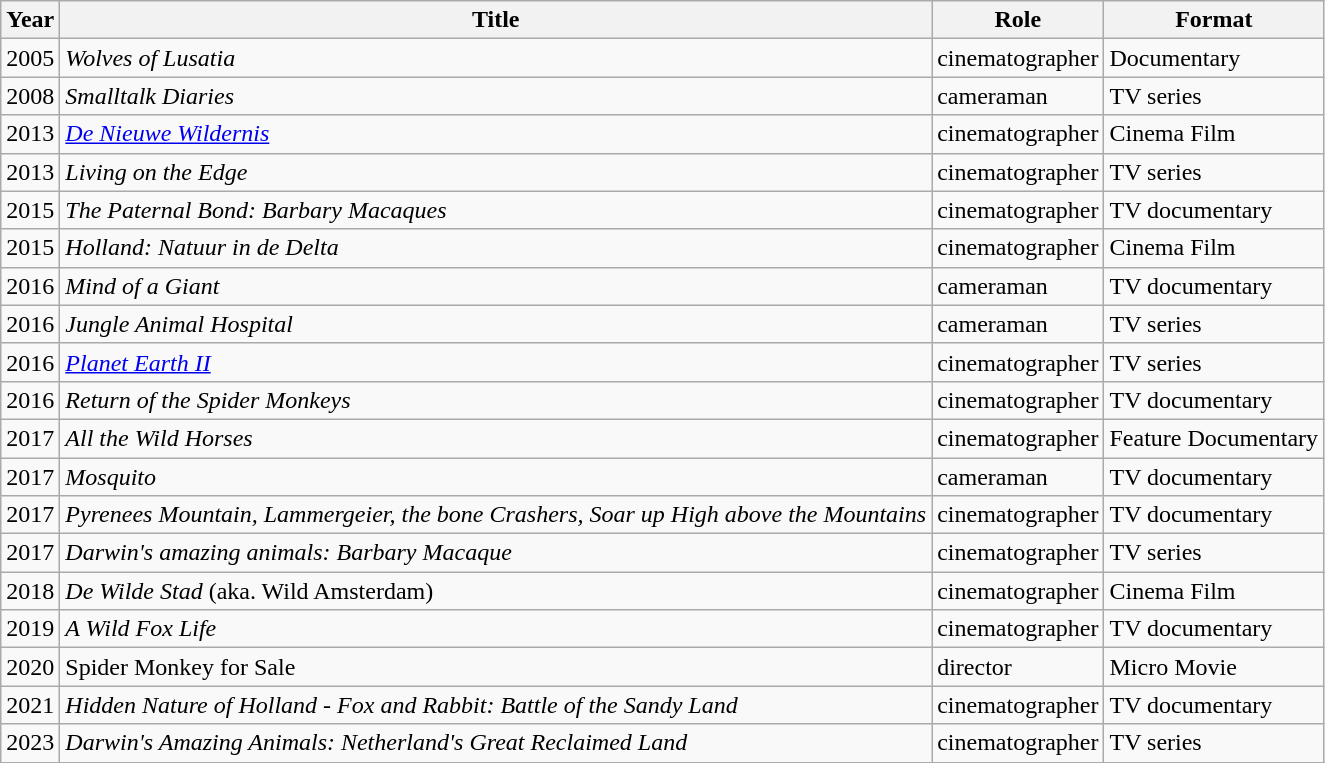<table class="wikitable sortable">
<tr>
<th>Year</th>
<th>Title</th>
<th>Role</th>
<th>Format</th>
</tr>
<tr>
<td>2005</td>
<td><em>Wolves of Lusatia</em></td>
<td>cinematographer</td>
<td>Documentary</td>
</tr>
<tr>
<td>2008</td>
<td><em>Smalltalk Diaries</em></td>
<td>cameraman</td>
<td>TV series</td>
</tr>
<tr>
<td>2013</td>
<td><em><a href='#'>De Nieuwe Wildernis</a></em></td>
<td>cinematographer</td>
<td>Cinema Film</td>
</tr>
<tr>
<td>2013</td>
<td><em>Living on the Edge</em></td>
<td>cinematographer</td>
<td>TV series</td>
</tr>
<tr>
<td>2015</td>
<td><em>The Paternal Bond: Barbary Macaques</em></td>
<td>cinematographer</td>
<td>TV documentary</td>
</tr>
<tr>
<td>2015</td>
<td><em>Holland: Natuur in de Delta</em></td>
<td>cinematographer</td>
<td>Cinema Film</td>
</tr>
<tr>
<td>2016</td>
<td><em>Mind of a Giant</em></td>
<td>cameraman</td>
<td>TV documentary</td>
</tr>
<tr>
<td>2016</td>
<td><em>Jungle Animal Hospital</em></td>
<td>cameraman</td>
<td>TV series</td>
</tr>
<tr>
<td>2016</td>
<td><em><a href='#'>Planet Earth II</a></em></td>
<td>cinematographer</td>
<td>TV series</td>
</tr>
<tr>
<td>2016</td>
<td><em>Return of the Spider Monkeys</em></td>
<td>cinematographer</td>
<td>TV documentary</td>
</tr>
<tr>
<td>2017</td>
<td><em>All the Wild Horses</em></td>
<td>cinematographer</td>
<td>Feature Documentary</td>
</tr>
<tr>
<td>2017</td>
<td><em>Mosquito</em></td>
<td>cameraman</td>
<td>TV documentary</td>
</tr>
<tr>
<td>2017</td>
<td><em>Pyrenees Mountain, Lammergeier, the bone Crashers, Soar up High above the Mountains</em></td>
<td>cinematographer</td>
<td>TV documentary</td>
</tr>
<tr>
<td>2017</td>
<td><em>Darwin's amazing animals: Barbary Macaque</em></td>
<td>cinematographer</td>
<td>TV series</td>
</tr>
<tr>
<td>2018</td>
<td><em>De Wilde Stad</em>  (aka. Wild Amsterdam)</td>
<td>cinematographer</td>
<td>Cinema Film</td>
</tr>
<tr>
<td>2019</td>
<td><em>A Wild Fox Life</em></td>
<td>cinematographer</td>
<td>TV documentary</td>
</tr>
<tr>
<td>2020</td>
<td>Spider Monkey for Sale</td>
<td>director</td>
<td>Micro Movie</td>
</tr>
<tr>
<td>2021</td>
<td><em>Hidden Nature of Holland - Fox and Rabbit: Battle of the Sandy Land</em></td>
<td>cinematographer</td>
<td>TV documentary</td>
</tr>
<tr>
<td>2023</td>
<td><em>Darwin's Amazing Animals: Netherland's Great Reclaimed Land</em></td>
<td>cinematographer</td>
<td>TV series</td>
</tr>
</table>
